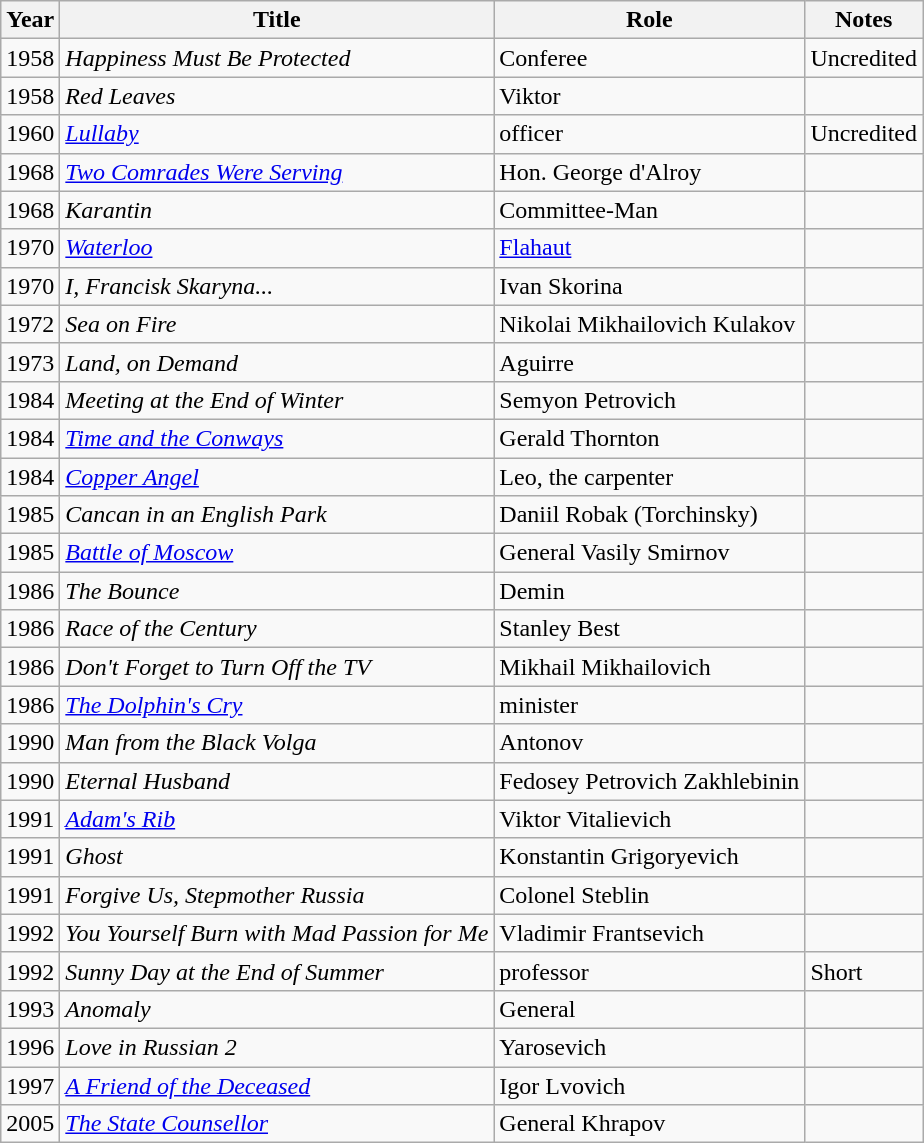<table class="wikitable sortable">
<tr>
<th>Year</th>
<th>Title</th>
<th>Role</th>
<th class="unsortable">Notes</th>
</tr>
<tr>
<td>1958</td>
<td><em>Happiness Must Be Рrotected</em></td>
<td>Conferee</td>
<td>Uncredited</td>
</tr>
<tr>
<td>1958</td>
<td><em>Red Leaves</em></td>
<td>Viktor</td>
<td></td>
</tr>
<tr>
<td>1960</td>
<td><em><a href='#'>Lullaby</a></em></td>
<td>officer</td>
<td>Uncredited</td>
</tr>
<tr>
<td>1968</td>
<td><em><a href='#'>Two Comrades Were Serving</a></em></td>
<td>Hon. George d'Alroy</td>
<td></td>
</tr>
<tr>
<td>1968</td>
<td><em>Karantin</em></td>
<td>Committee-Man</td>
<td></td>
</tr>
<tr>
<td>1970</td>
<td><em><a href='#'>Waterloo</a></em></td>
<td><a href='#'>Flahaut</a></td>
<td></td>
</tr>
<tr>
<td>1970</td>
<td><em>I, Francisk Skaryna...</em></td>
<td>Ivan Skorina</td>
<td></td>
</tr>
<tr>
<td>1972</td>
<td><em>Sea on Fire</em></td>
<td>Nikolai Mikhailovich Kulakov</td>
<td></td>
</tr>
<tr>
<td>1973</td>
<td><em>Land, on Demand</em></td>
<td>Aguirre</td>
<td></td>
</tr>
<tr>
<td>1984</td>
<td><em>Meeting at the End of Winter</em></td>
<td>Semyon Petrovich</td>
<td></td>
</tr>
<tr>
<td>1984</td>
<td><em><a href='#'>Time and the Conways</a></em></td>
<td>Gerald Thornton</td>
<td></td>
</tr>
<tr>
<td>1984</td>
<td><em><a href='#'>Copper Angel</a></em></td>
<td>Leo, the carpenter</td>
<td></td>
</tr>
<tr>
<td>1985</td>
<td><em>Cancan in an English Рark</em></td>
<td>Daniil Robak (Torchinsky)</td>
<td></td>
</tr>
<tr>
<td>1985</td>
<td><em><a href='#'>Battle of Moscow</a></em></td>
<td>General Vasily Smirnov</td>
<td></td>
</tr>
<tr>
<td>1986</td>
<td><em>The Bounce</em></td>
<td>Demin</td>
<td></td>
</tr>
<tr>
<td>1986</td>
<td><em>Race of the Century</em></td>
<td>Stanley Best</td>
<td></td>
</tr>
<tr>
<td>1986</td>
<td><em>Don't Forget to Turn Off the TV</em></td>
<td>Mikhail Mikhailovich</td>
<td></td>
</tr>
<tr>
<td>1986</td>
<td><em><a href='#'>The Dolphin's Cry</a></em></td>
<td>minister</td>
<td></td>
</tr>
<tr>
<td>1990</td>
<td><em>Man from the Black Volga</em></td>
<td>Antonov</td>
<td></td>
</tr>
<tr>
<td>1990</td>
<td><em>Eternal Husband</em></td>
<td>Fedosey Petrovich Zakhlebinin</td>
<td></td>
</tr>
<tr>
<td>1991</td>
<td><em><a href='#'>Adam's Rib</a></em></td>
<td>Viktor Vitalievich</td>
<td></td>
</tr>
<tr>
<td>1991</td>
<td><em>Ghost</em></td>
<td>Konstantin Grigoryevich</td>
<td></td>
</tr>
<tr>
<td>1991</td>
<td><em>Forgive Us, Stepmother Russia</em></td>
<td>Colonel Steblin</td>
<td></td>
</tr>
<tr>
<td>1992</td>
<td><em>You Yourself Burn with Mad Рassion for Me</em></td>
<td>Vladimir Frantsevich</td>
<td></td>
</tr>
<tr>
<td>1992</td>
<td><em>Sunny Day at the End of Summer</em></td>
<td>рrofessor</td>
<td>Short</td>
</tr>
<tr>
<td>1993</td>
<td><em>Anomaly</em></td>
<td>General</td>
<td></td>
</tr>
<tr>
<td>1996</td>
<td><em>Love in Russian 2</em></td>
<td>Yarosevich</td>
<td></td>
</tr>
<tr>
<td>1997</td>
<td><em><a href='#'>A Friend of the Deceased</a></em></td>
<td>Igor Lvovich</td>
<td></td>
</tr>
<tr>
<td>2005</td>
<td><em><a href='#'>The State Counsellor</a></em></td>
<td>General Khrapov</td>
<td></td>
</tr>
</table>
